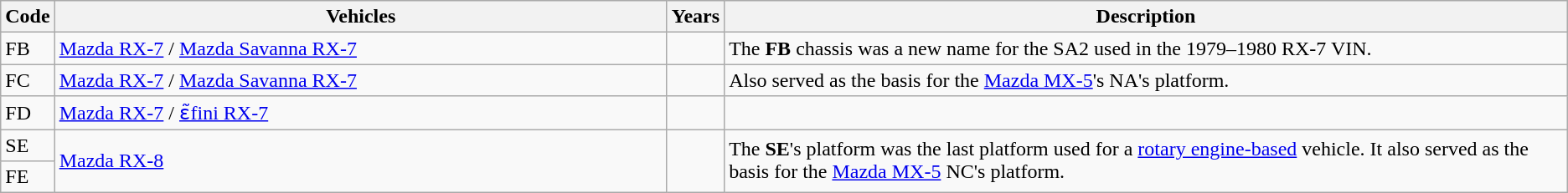<table class="wikitable">
<tr>
<th>Code</th>
<th style="width:30em">Vehicles</th>
<th>Years</th>
<th>Description</th>
</tr>
<tr>
<td>FB</td>
<td><a href='#'>Mazda RX-7</a> / <a href='#'>Mazda Savanna RX-7</a></td>
<td></td>
<td>The <strong>FB</strong> chassis was a new name for the SA2 used in the 1979–1980 RX-7 VIN.</td>
</tr>
<tr>
<td>FC</td>
<td><a href='#'>Mazda RX-7</a> / <a href='#'>Mazda Savanna RX-7</a></td>
<td></td>
<td>Also served as the basis for the <a href='#'>Mazda MX-5</a>'s NA's platform.</td>
</tr>
<tr>
<td>FD</td>
<td><a href='#'>Mazda RX-7</a> / <a href='#'>ɛ̃fini RX-7</a></td>
<td></td>
<td></td>
</tr>
<tr>
<td>SE</td>
<td rowspan="2"><a href='#'>Mazda RX-8</a></td>
<td rowspan="2"></td>
<td rowspan="2">The <strong>SE</strong>'s platform was the last platform used for a <a href='#'>rotary engine-based</a> vehicle. It also served as the basis for the <a href='#'>Mazda MX-5</a> NC's platform.</td>
</tr>
<tr>
<td>FE</td>
</tr>
</table>
